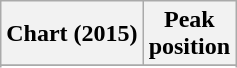<table class="wikitable sortable plainrowheaders" style="text-align:center;">
<tr>
<th scope="col">Chart (2015)</th>
<th scope="col">Peak<br>position</th>
</tr>
<tr>
</tr>
<tr>
</tr>
<tr>
</tr>
<tr>
</tr>
<tr>
</tr>
<tr>
</tr>
<tr>
</tr>
<tr>
</tr>
<tr>
</tr>
</table>
